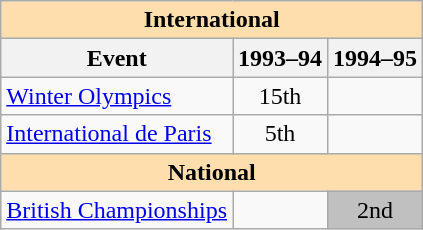<table class="wikitable" style="text-align:center">
<tr>
<th style="background-color: #ffdead; " colspan=3 align=center>International</th>
</tr>
<tr>
<th>Event</th>
<th>1993–94</th>
<th>1994–95</th>
</tr>
<tr>
<td align=left><a href='#'>Winter Olympics</a></td>
<td>15th</td>
<td></td>
</tr>
<tr>
<td align=left><a href='#'>International de Paris</a></td>
<td>5th</td>
<td></td>
</tr>
<tr>
<th style="background-color: #ffdead; " colspan=3 align=center>National</th>
</tr>
<tr>
<td align=left><a href='#'>British Championships</a></td>
<td></td>
<td bgcolor=silver>2nd</td>
</tr>
</table>
